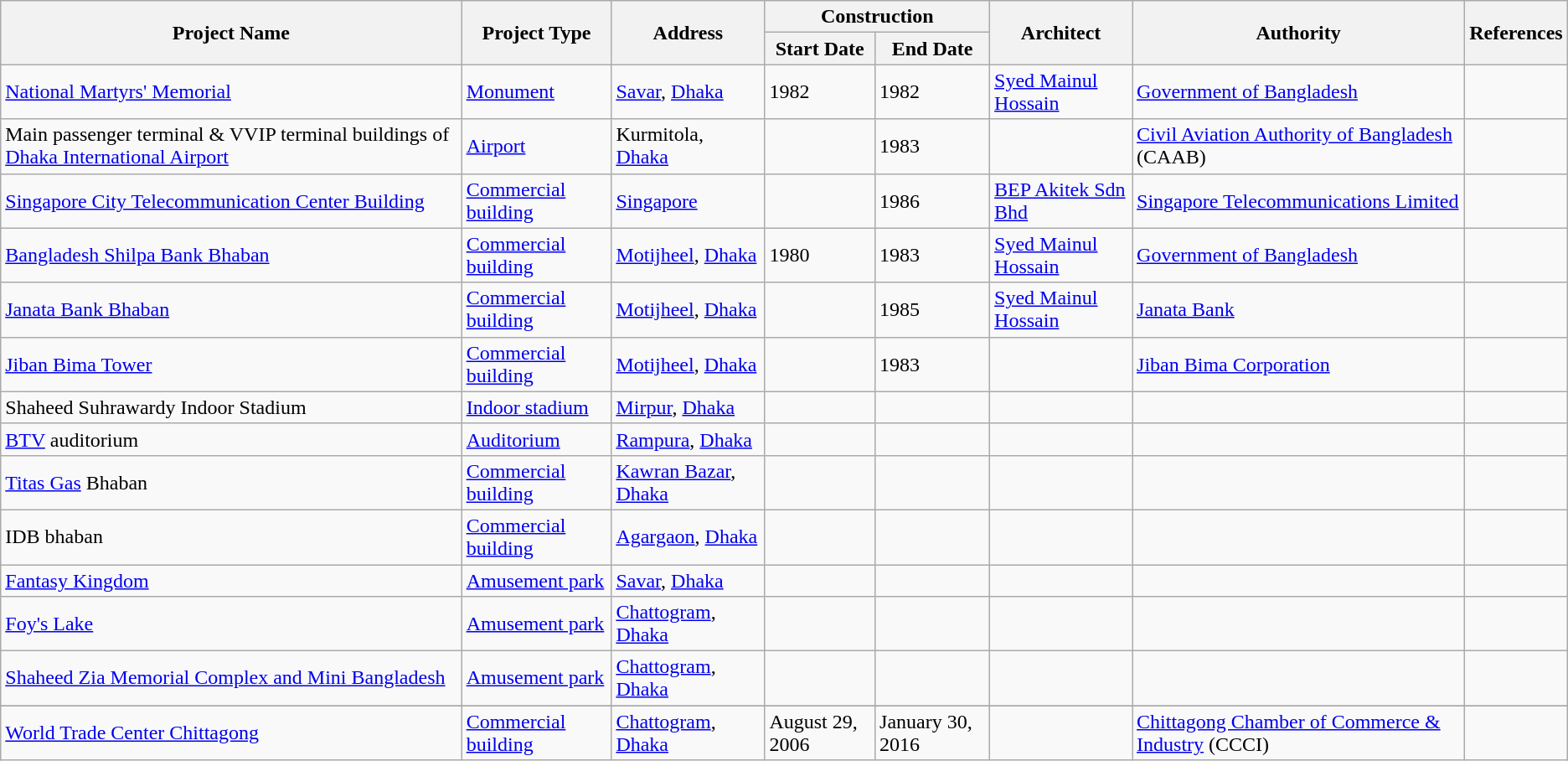<table class="wikitable sortable">
<tr>
<th rowspan="2">Project Name</th>
<th rowspan="2">Project Type</th>
<th rowspan="2">Address</th>
<th colspan="2">Construction</th>
<th rowspan="2">Architect</th>
<th rowspan="2">Authority</th>
<th rowspan="2">References</th>
</tr>
<tr>
<th>Start Date</th>
<th>End Date</th>
</tr>
<tr>
<td><a href='#'>National Martyrs' Memorial</a></td>
<td><a href='#'>Monument</a></td>
<td> <a href='#'>Savar</a>, <a href='#'>Dhaka</a></td>
<td>1982</td>
<td>1982</td>
<td><a href='#'>Syed Mainul Hossain</a></td>
<td><a href='#'>Government of Bangladesh</a></td>
<td></td>
</tr>
<tr>
<td>Main passenger terminal & VVIP terminal buildings of <a href='#'>Dhaka International Airport</a></td>
<td><a href='#'>Airport</a></td>
<td> Kurmitola, <a href='#'>Dhaka</a></td>
<td></td>
<td>1983</td>
<td></td>
<td><a href='#'>Civil Aviation Authority of Bangladesh</a> (CAAB)</td>
<td></td>
</tr>
<tr>
<td><a href='#'>Singapore City Telecommunication Center Building</a></td>
<td><a href='#'>Commercial building</a></td>
<td> <a href='#'>Singapore</a></td>
<td></td>
<td>1986</td>
<td><a href='#'>BEP Akitek Sdn Bhd</a></td>
<td><a href='#'>Singapore Telecommunications Limited</a></td>
<td></td>
</tr>
<tr>
<td><a href='#'>Bangladesh Shilpa Bank Bhaban</a></td>
<td><a href='#'>Commercial building</a></td>
<td> <a href='#'>Motijheel</a>, <a href='#'>Dhaka</a></td>
<td>1980</td>
<td>1983</td>
<td><a href='#'>Syed Mainul Hossain</a></td>
<td><a href='#'>Government of Bangladesh</a></td>
<td></td>
</tr>
<tr>
<td><a href='#'>Janata Bank Bhaban</a></td>
<td><a href='#'>Commercial building</a></td>
<td> <a href='#'>Motijheel</a>, <a href='#'>Dhaka</a></td>
<td></td>
<td>1985</td>
<td><a href='#'>Syed Mainul Hossain</a></td>
<td><a href='#'>Janata Bank</a></td>
<td></td>
</tr>
<tr>
<td><a href='#'>Jiban Bima Tower</a></td>
<td><a href='#'>Commercial building</a></td>
<td> <a href='#'>Motijheel</a>, <a href='#'>Dhaka</a></td>
<td></td>
<td>1983</td>
<td></td>
<td><a href='#'>Jiban Bima Corporation</a></td>
<td></td>
</tr>
<tr>
<td>Shaheed Suhrawardy Indoor Stadium</td>
<td><a href='#'>Indoor stadium</a></td>
<td> <a href='#'>Mirpur</a>, <a href='#'>Dhaka</a></td>
<td></td>
<td></td>
<td></td>
<td></td>
<td></td>
</tr>
<tr>
<td><a href='#'>BTV</a> auditorium</td>
<td><a href='#'>Auditorium</a></td>
<td> <a href='#'>Rampura</a>, <a href='#'>Dhaka</a></td>
<td></td>
<td></td>
<td></td>
<td></td>
<td></td>
</tr>
<tr>
<td><a href='#'>Titas Gas</a> Bhaban</td>
<td><a href='#'>Commercial building</a></td>
<td> <a href='#'>Kawran Bazar</a>, <a href='#'>Dhaka</a></td>
<td></td>
<td></td>
<td></td>
<td></td>
<td></td>
</tr>
<tr>
<td>IDB bhaban</td>
<td><a href='#'>Commercial building</a></td>
<td> <a href='#'>Agargaon</a>, <a href='#'>Dhaka</a></td>
<td></td>
<td></td>
<td></td>
<td></td>
<td></td>
</tr>
<tr>
<td><a href='#'>Fantasy Kingdom</a></td>
<td><a href='#'>Amusement park</a></td>
<td> <a href='#'>Savar</a>, <a href='#'>Dhaka</a></td>
<td></td>
<td></td>
<td></td>
<td></td>
<td></td>
</tr>
<tr>
<td><a href='#'>Foy's Lake</a></td>
<td><a href='#'>Amusement park</a></td>
<td> <a href='#'>Chattogram</a>, <a href='#'>Dhaka</a></td>
<td></td>
<td></td>
<td></td>
<td></td>
<td></td>
</tr>
<tr>
<td><a href='#'>Shaheed Zia Memorial Complex and Mini Bangladesh</a></td>
<td><a href='#'>Amusement park</a></td>
<td> <a href='#'>Chattogram</a>, <a href='#'>Dhaka</a></td>
<td></td>
<td></td>
<td></td>
<td></td>
<td><br></td>
</tr>
<tr>
</tr>
<tr>
<td><a href='#'>World Trade Center Chittagong</a></td>
<td><a href='#'>Commercial building</a></td>
<td> <a href='#'>Chattogram</a>, <a href='#'>Dhaka</a></td>
<td>August 29, 2006</td>
<td>January 30, 2016</td>
<td></td>
<td><a href='#'>Chittagong Chamber of Commerce & Industry</a> (CCCI)</td>
<td></td>
</tr>
</table>
